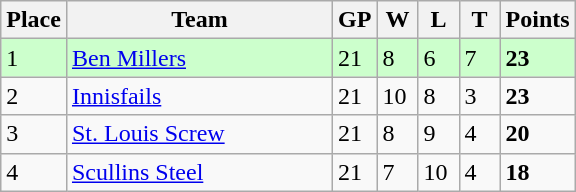<table class="wikitable">
<tr>
<th>Place</th>
<th width="170">Team</th>
<th width="20">GP</th>
<th width="20">W</th>
<th width="20">L</th>
<th width="20">T</th>
<th>Points</th>
</tr>
<tr bgcolor=#ccffcc>
<td>1</td>
<td><a href='#'>Ben Millers</a></td>
<td>21</td>
<td>8</td>
<td>6</td>
<td>7</td>
<td><strong>23</strong></td>
</tr>
<tr>
<td>2</td>
<td><a href='#'>Innisfails</a></td>
<td>21</td>
<td>10</td>
<td>8</td>
<td>3</td>
<td><strong>23</strong></td>
</tr>
<tr>
<td>3</td>
<td><a href='#'>St. Louis Screw</a></td>
<td>21</td>
<td>8</td>
<td>9</td>
<td>4</td>
<td><strong>20</strong></td>
</tr>
<tr>
<td>4</td>
<td><a href='#'>Scullins Steel</a></td>
<td>21</td>
<td>7</td>
<td>10</td>
<td>4</td>
<td><strong>18</strong></td>
</tr>
</table>
